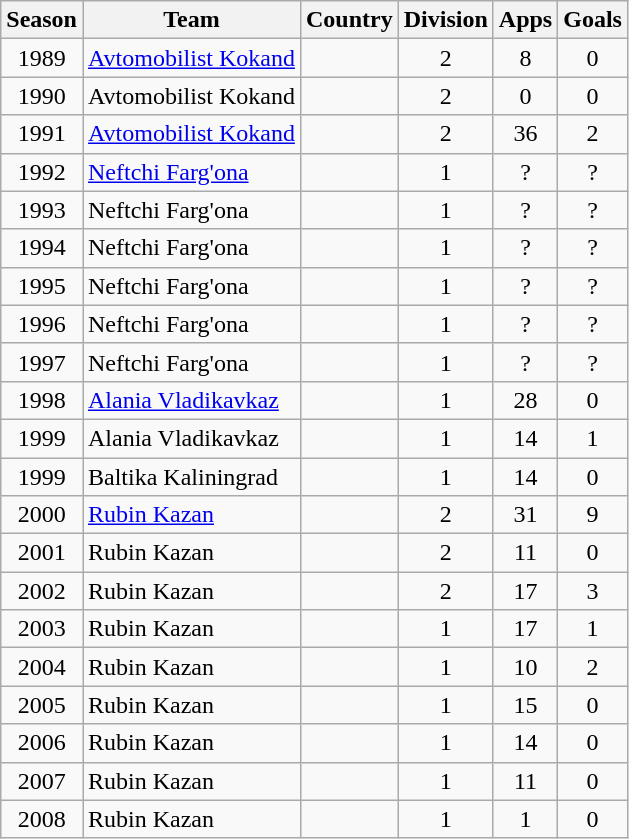<table class="wikitable" style="text-align: center;">
<tr>
<th>Season</th>
<th>Team</th>
<th>Country</th>
<th>Division</th>
<th>Apps</th>
<th>Goals</th>
</tr>
<tr>
<td>1989</td>
<td align="left"><a href='#'>Avtomobilist Kokand</a></td>
<td align="left"></td>
<td>2</td>
<td>8</td>
<td>0</td>
</tr>
<tr>
<td>1990</td>
<td align="left">Avtomobilist Kokand</td>
<td align="left"></td>
<td>2</td>
<td>0</td>
<td>0</td>
</tr>
<tr>
<td>1991</td>
<td align="left"><a href='#'>Avtomobilist Kokand</a></td>
<td align="left"></td>
<td>2</td>
<td>36</td>
<td>2</td>
</tr>
<tr>
<td>1992</td>
<td align="left"><a href='#'>Neftchi Farg'ona</a></td>
<td align="left"></td>
<td>1</td>
<td>?</td>
<td>?</td>
</tr>
<tr>
<td>1993</td>
<td align="left">Neftchi Farg'ona</td>
<td align="left"></td>
<td>1</td>
<td>?</td>
<td>?</td>
</tr>
<tr>
<td>1994</td>
<td align="left">Neftchi Farg'ona</td>
<td align="left"></td>
<td>1</td>
<td>?</td>
<td>?</td>
</tr>
<tr>
<td>1995</td>
<td align="left">Neftchi Farg'ona</td>
<td align="left"></td>
<td>1</td>
<td>?</td>
<td>?</td>
</tr>
<tr>
<td>1996</td>
<td align="left">Neftchi Farg'ona</td>
<td align="left"></td>
<td>1</td>
<td>?</td>
<td>?</td>
</tr>
<tr>
<td>1997</td>
<td align="left">Neftchi Farg'ona</td>
<td align="left"></td>
<td>1</td>
<td>?</td>
<td>?</td>
</tr>
<tr>
<td>1998</td>
<td align="left"><a href='#'>Alania Vladikavkaz</a></td>
<td align="left"></td>
<td>1</td>
<td>28</td>
<td>0</td>
</tr>
<tr>
<td>1999</td>
<td align="left">Alania Vladikavkaz</td>
<td align="left"></td>
<td>1</td>
<td>14</td>
<td>1</td>
</tr>
<tr>
<td>1999</td>
<td align="left">Baltika Kaliningrad</td>
<td align="left"></td>
<td>1</td>
<td>14</td>
<td>0</td>
</tr>
<tr>
<td>2000</td>
<td align="left"><a href='#'>Rubin Kazan</a></td>
<td align="left"></td>
<td>2</td>
<td>31</td>
<td>9</td>
</tr>
<tr>
<td>2001</td>
<td align="left">Rubin Kazan</td>
<td align="left"></td>
<td>2</td>
<td>11</td>
<td>0</td>
</tr>
<tr>
<td>2002</td>
<td align="left">Rubin Kazan</td>
<td align="left"></td>
<td>2</td>
<td>17</td>
<td>3</td>
</tr>
<tr>
<td>2003</td>
<td align="left">Rubin Kazan</td>
<td align="left"></td>
<td>1</td>
<td>17</td>
<td>1</td>
</tr>
<tr>
<td>2004</td>
<td align="left">Rubin Kazan</td>
<td align="left"></td>
<td>1</td>
<td>10</td>
<td>2</td>
</tr>
<tr>
<td>2005</td>
<td align="left">Rubin Kazan</td>
<td align="left"></td>
<td>1</td>
<td>15</td>
<td>0</td>
</tr>
<tr>
<td>2006</td>
<td align="left">Rubin Kazan</td>
<td align="left"></td>
<td>1</td>
<td>14</td>
<td>0</td>
</tr>
<tr>
<td>2007</td>
<td align="left">Rubin Kazan</td>
<td align="left"></td>
<td>1</td>
<td>11</td>
<td>0</td>
</tr>
<tr>
<td>2008</td>
<td align="left">Rubin Kazan</td>
<td align="left"></td>
<td>1</td>
<td>1</td>
<td>0</td>
</tr>
</table>
